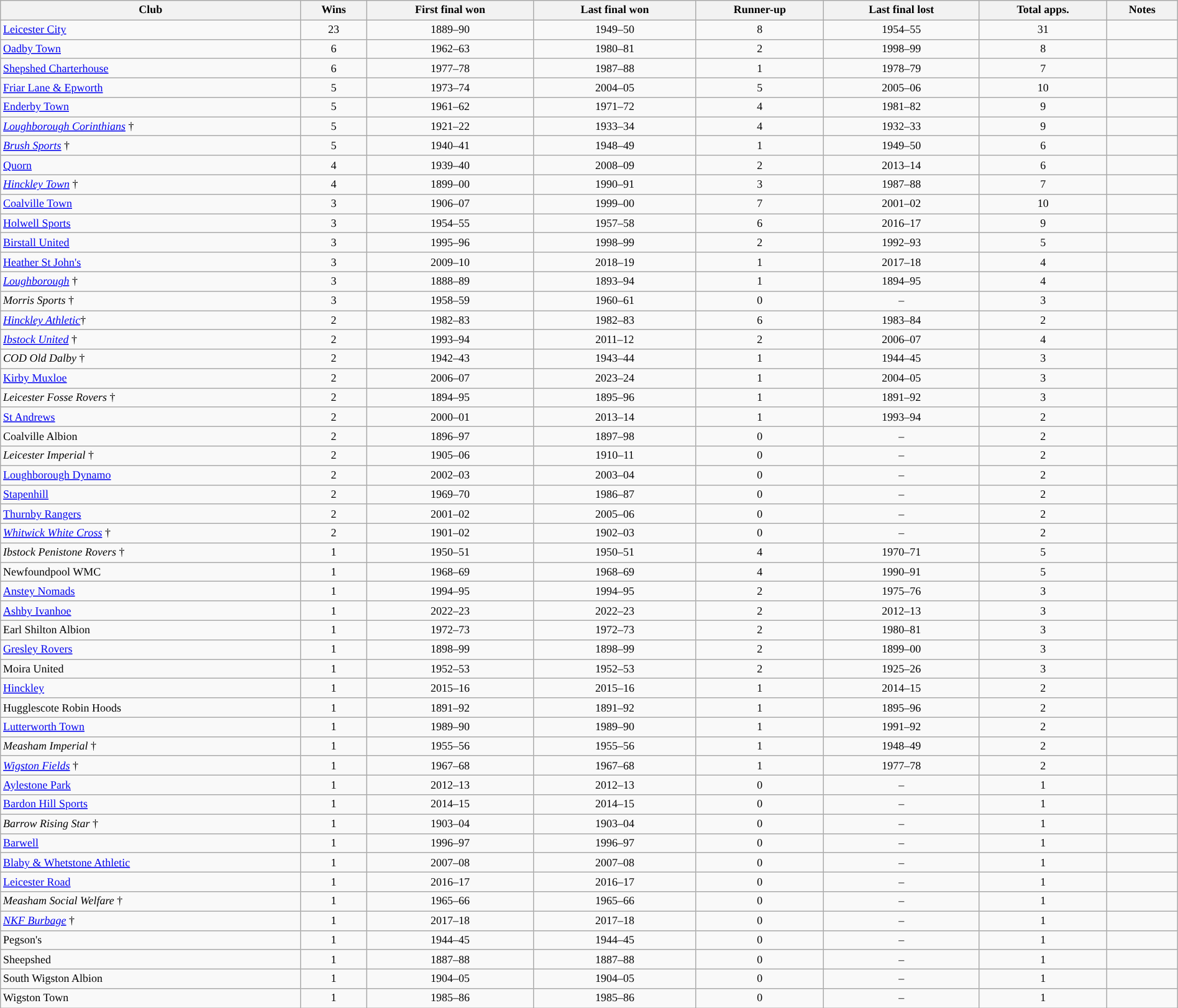<table class="wikitable sortable" style="text-align: center; width: 100%; font-size: 12px">
<tr>
<th>Club</th>
<th>Wins</th>
<th>First final won</th>
<th>Last final won</th>
<th>Runner-up</th>
<th>Last final lost</th>
<th>Total apps.</th>
<th>Notes</th>
</tr>
<tr>
<td style="text-align: left"><a href='#'>Leicester City</a></td>
<td>23</td>
<td>1889–90</td>
<td>1949–50</td>
<td>8</td>
<td>1954–55</td>
<td>31</td>
<td></td>
</tr>
<tr>
<td style="text-align: left"><a href='#'>Oadby Town</a></td>
<td>6</td>
<td>1962–63</td>
<td>1980–81</td>
<td>2</td>
<td>1998–99</td>
<td>8</td>
<td></td>
</tr>
<tr>
<td style="text-align: left"><a href='#'>Shepshed Charterhouse</a></td>
<td>6</td>
<td>1977–78</td>
<td>1987–88</td>
<td>1</td>
<td>1978–79</td>
<td>7</td>
<td></td>
</tr>
<tr>
<td style="text-align: left"><a href='#'>Friar Lane & Epworth</a></td>
<td>5</td>
<td>1973–74</td>
<td>2004–05</td>
<td>5</td>
<td>2005–06</td>
<td>10</td>
<td></td>
</tr>
<tr>
<td style="text-align: left"><a href='#'>Enderby Town</a></td>
<td>5</td>
<td>1961–62</td>
<td>1971–72</td>
<td>4</td>
<td>1981–82</td>
<td>9</td>
<td></td>
</tr>
<tr>
<td style="text-align: left"><em><a href='#'>Loughborough Corinthians</a></em> †</td>
<td>5</td>
<td>1921–22</td>
<td>1933–34</td>
<td>4</td>
<td>1932–33</td>
<td>9</td>
<td></td>
</tr>
<tr>
<td style="text-align: left"><em><a href='#'>Brush Sports</a></em> †</td>
<td>5</td>
<td>1940–41</td>
<td>1948–49</td>
<td>1</td>
<td>1949–50</td>
<td>6</td>
<td></td>
</tr>
<tr>
<td style="text-align: left"><a href='#'>Quorn</a></td>
<td>4</td>
<td>1939–40</td>
<td>2008–09</td>
<td>2</td>
<td>2013–14</td>
<td>6</td>
<td></td>
</tr>
<tr>
<td style="text-align: left"><em><a href='#'>Hinckley Town</a></em> †</td>
<td>4</td>
<td>1899–00</td>
<td>1990–91</td>
<td>3</td>
<td>1987–88</td>
<td>7</td>
<td></td>
</tr>
<tr>
<td style="text-align: left"><a href='#'>Coalville Town</a></td>
<td>3</td>
<td>1906–07</td>
<td>1999–00</td>
<td>7</td>
<td>2001–02</td>
<td>10</td>
<td></td>
</tr>
<tr>
<td style="text-align: left"><a href='#'>Holwell Sports</a></td>
<td>3</td>
<td>1954–55</td>
<td>1957–58</td>
<td>6</td>
<td>2016–17</td>
<td>9</td>
<td></td>
</tr>
<tr>
<td style="text-align: left"><a href='#'>Birstall United</a></td>
<td>3</td>
<td>1995–96</td>
<td>1998–99</td>
<td>2</td>
<td>1992–93</td>
<td>5</td>
<td></td>
</tr>
<tr>
<td style="text-align: left"><a href='#'>Heather St John's</a></td>
<td>3</td>
<td>2009–10</td>
<td>2018–19</td>
<td>1</td>
<td>2017–18</td>
<td>4</td>
<td></td>
</tr>
<tr>
<td style="text-align: left"><em><a href='#'>Loughborough</a></em> †</td>
<td>3</td>
<td>1888–89</td>
<td>1893–94</td>
<td>1</td>
<td>1894–95</td>
<td>4</td>
<td></td>
</tr>
<tr>
<td style="text-align: left"><em>Morris Sports</em> †</td>
<td>3</td>
<td>1958–59</td>
<td>1960–61</td>
<td>0</td>
<td>–</td>
<td>3</td>
<td></td>
</tr>
<tr>
<td style="text-align: left"><em><a href='#'>Hinckley Athletic</a></em>†</td>
<td>2</td>
<td>1982–83</td>
<td>1982–83</td>
<td>6</td>
<td>1983–84</td>
<td>2</td>
<td></td>
</tr>
<tr>
<td style="text-align: left"><em><a href='#'>Ibstock United</a></em> †</td>
<td>2</td>
<td>1993–94</td>
<td>2011–12</td>
<td>2</td>
<td>2006–07</td>
<td>4</td>
<td></td>
</tr>
<tr>
<td style="text-align: left"><em>COD Old Dalby</em> †</td>
<td>2</td>
<td>1942–43</td>
<td>1943–44</td>
<td>1</td>
<td>1944–45</td>
<td>3</td>
<td></td>
</tr>
<tr>
<td style="text-align: left"><a href='#'>Kirby Muxloe</a></td>
<td>2</td>
<td>2006–07</td>
<td>2023–24</td>
<td>1</td>
<td>2004–05</td>
<td>3</td>
<td></td>
</tr>
<tr>
<td style="text-align: left"><em>Leicester Fosse Rovers</em> †</td>
<td>2</td>
<td>1894–95</td>
<td>1895–96</td>
<td>1</td>
<td>1891–92</td>
<td>3</td>
<td></td>
</tr>
<tr>
<td style="text-align: left"><a href='#'>St Andrews</a></td>
<td>2</td>
<td>2000–01</td>
<td>2013–14</td>
<td>1</td>
<td>1993–94</td>
<td>2</td>
<td></td>
</tr>
<tr>
<td style="text-align: left">Coalville Albion</td>
<td>2</td>
<td>1896–97</td>
<td>1897–98</td>
<td>0</td>
<td>–</td>
<td>2</td>
<td></td>
</tr>
<tr>
<td style="text-align: left"><em>Leicester Imperial</em> †</td>
<td>2</td>
<td>1905–06</td>
<td>1910–11</td>
<td>0</td>
<td>–</td>
<td>2</td>
<td></td>
</tr>
<tr>
<td style="text-align: left"><a href='#'>Loughborough Dynamo</a></td>
<td>2</td>
<td>2002–03</td>
<td>2003–04</td>
<td>0</td>
<td>–</td>
<td>2</td>
<td></td>
</tr>
<tr>
<td style="text-align: left"><a href='#'>Stapenhill</a></td>
<td>2</td>
<td>1969–70</td>
<td>1986–87</td>
<td>0</td>
<td>–</td>
<td>2</td>
<td></td>
</tr>
<tr>
<td style="text-align: left"><a href='#'>Thurnby Rangers</a></td>
<td>2</td>
<td>2001–02</td>
<td>2005–06</td>
<td>0</td>
<td>–</td>
<td>2</td>
<td></td>
</tr>
<tr>
<td style="text-align: left"><em><a href='#'>Whitwick White Cross</a></em> †</td>
<td>2</td>
<td>1901–02</td>
<td>1902–03</td>
<td>0</td>
<td>–</td>
<td>2</td>
<td></td>
</tr>
<tr>
<td style="text-align: left"><em>Ibstock Penistone Rovers</em> †</td>
<td>1</td>
<td>1950–51</td>
<td>1950–51</td>
<td>4</td>
<td>1970–71</td>
<td>5</td>
<td></td>
</tr>
<tr>
<td style="text-align: left">Newfoundpool WMC</td>
<td>1</td>
<td>1968–69</td>
<td>1968–69</td>
<td>4</td>
<td>1990–91</td>
<td>5</td>
<td></td>
</tr>
<tr>
<td style="text-align: left"><a href='#'>Anstey Nomads</a></td>
<td>1</td>
<td>1994–95</td>
<td>1994–95</td>
<td>2</td>
<td>1975–76</td>
<td>3</td>
<td></td>
</tr>
<tr>
<td style="text-align: left"><a href='#'>Ashby Ivanhoe</a></td>
<td>1</td>
<td>2022–23</td>
<td>2022–23</td>
<td>2</td>
<td>2012–13</td>
<td>3</td>
<td></td>
</tr>
<tr>
<td style="text-align: left">Earl Shilton Albion</td>
<td>1</td>
<td>1972–73</td>
<td>1972–73</td>
<td>2</td>
<td>1980–81</td>
<td>3</td>
<td></td>
</tr>
<tr>
<td style="text-align: left"><a href='#'>Gresley Rovers</a></td>
<td>1</td>
<td>1898–99</td>
<td>1898–99</td>
<td>2</td>
<td>1899–00</td>
<td>3</td>
<td></td>
</tr>
<tr>
<td style="text-align: left">Moira United</td>
<td>1</td>
<td>1952–53</td>
<td>1952–53</td>
<td>2</td>
<td>1925–26</td>
<td>3</td>
<td></td>
</tr>
<tr>
<td style="text-align: left"><a href='#'>Hinckley</a></td>
<td>1</td>
<td>2015–16</td>
<td>2015–16</td>
<td>1</td>
<td>2014–15</td>
<td>2</td>
<td></td>
</tr>
<tr>
<td style="text-align: left">Hugglescote Robin Hoods</td>
<td>1</td>
<td>1891–92</td>
<td>1891–92</td>
<td>1</td>
<td>1895–96</td>
<td>2</td>
<td></td>
</tr>
<tr>
<td style="text-align: left"><a href='#'>Lutterworth Town</a></td>
<td>1</td>
<td>1989–90</td>
<td>1989–90</td>
<td>1</td>
<td>1991–92</td>
<td>2</td>
<td></td>
</tr>
<tr>
<td style="text-align: left"><em>Measham Imperial</em> †</td>
<td>1</td>
<td>1955–56</td>
<td>1955–56</td>
<td>1</td>
<td>1948–49</td>
<td>2</td>
<td></td>
</tr>
<tr>
<td style="text-align: left"><em><a href='#'>Wigston Fields</a></em> †</td>
<td>1</td>
<td>1967–68</td>
<td>1967–68</td>
<td>1</td>
<td>1977–78</td>
<td>2</td>
<td></td>
</tr>
<tr>
<td style="text-align: left"><a href='#'>Aylestone Park</a></td>
<td>1</td>
<td>2012–13</td>
<td>2012–13</td>
<td>0</td>
<td>–</td>
<td>1</td>
<td></td>
</tr>
<tr>
<td style="text-align: left"><a href='#'>Bardon Hill Sports</a></td>
<td>1</td>
<td>2014–15</td>
<td>2014–15</td>
<td>0</td>
<td>–</td>
<td>1</td>
<td></td>
</tr>
<tr>
<td style="text-align: left"><em>Barrow Rising Star</em> †</td>
<td>1</td>
<td>1903–04</td>
<td>1903–04</td>
<td>0</td>
<td>–</td>
<td>1</td>
<td></td>
</tr>
<tr>
<td style="text-align: left"><a href='#'>Barwell</a></td>
<td>1</td>
<td>1996–97</td>
<td>1996–97</td>
<td>0</td>
<td>–</td>
<td>1</td>
<td></td>
</tr>
<tr>
<td style="text-align: left"><a href='#'>Blaby & Whetstone Athletic</a></td>
<td>1</td>
<td>2007–08</td>
<td>2007–08</td>
<td>0</td>
<td>–</td>
<td>1</td>
<td></td>
</tr>
<tr>
<td style="text-align: left"><a href='#'>Leicester Road</a></td>
<td>1</td>
<td>2016–17</td>
<td>2016–17</td>
<td>0</td>
<td>–</td>
<td>1</td>
<td></td>
</tr>
<tr>
<td style="text-align: left"><em>Measham Social Welfare</em> †</td>
<td>1</td>
<td>1965–66</td>
<td>1965–66</td>
<td>0</td>
<td>–</td>
<td>1</td>
<td></td>
</tr>
<tr>
<td style="text-align: left"><em><a href='#'>NKF Burbage</a></em> †</td>
<td>1</td>
<td>2017–18</td>
<td>2017–18</td>
<td>0</td>
<td>–</td>
<td>1</td>
<td></td>
</tr>
<tr>
<td style="text-align: left">Pegson's</td>
<td>1</td>
<td>1944–45</td>
<td>1944–45</td>
<td>0</td>
<td>–</td>
<td>1</td>
<td></td>
</tr>
<tr>
<td style="text-align: left">Sheepshed</td>
<td>1</td>
<td>1887–88</td>
<td>1887–88</td>
<td>0</td>
<td>–</td>
<td>1</td>
<td></td>
</tr>
<tr>
<td style="text-align: left">South Wigston Albion</td>
<td>1</td>
<td>1904–05</td>
<td>1904–05</td>
<td>0</td>
<td>–</td>
<td>1</td>
<td></td>
</tr>
<tr>
<td style="text-align: left">Wigston Town</td>
<td>1</td>
<td>1985–86</td>
<td>1985–86</td>
<td>0</td>
<td>–</td>
<td>1</td>
<td></td>
</tr>
</table>
